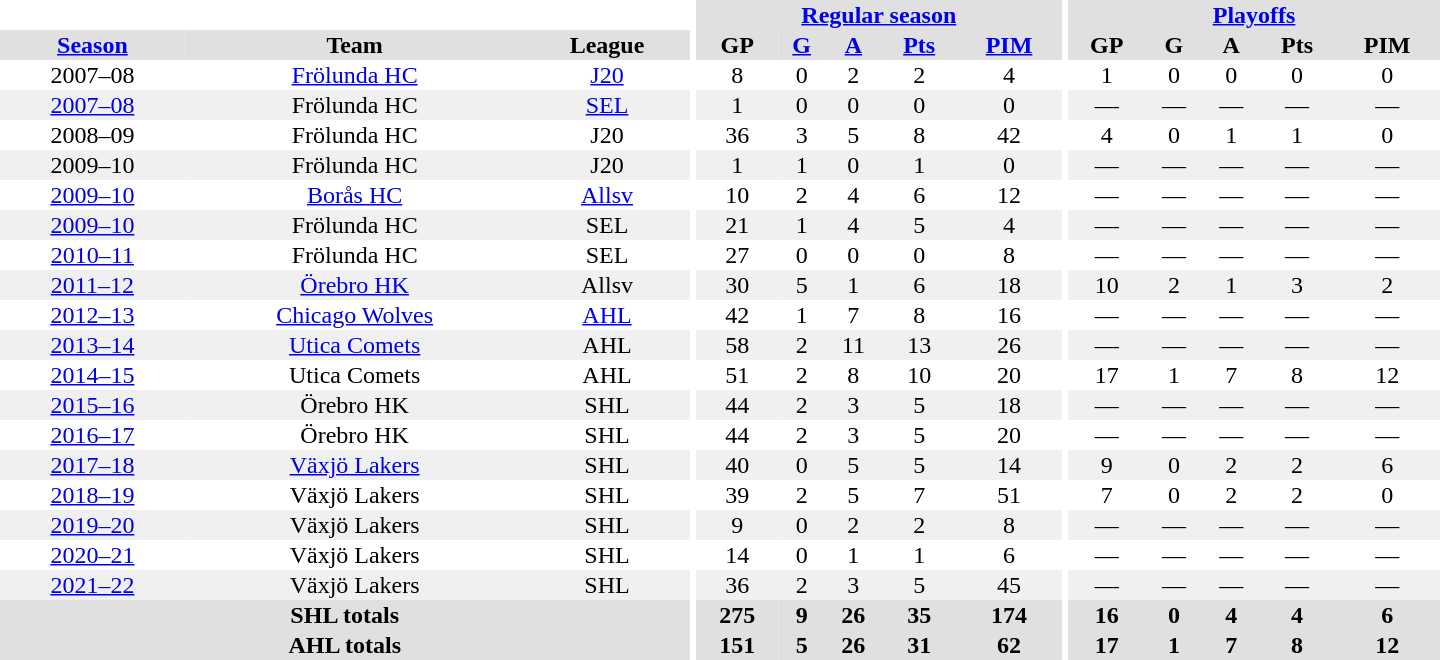<table border="0" cellpadding="1" cellspacing="0" style="text-align:center; width:60em">
<tr bgcolor="#e0e0e0">
<th colspan="3" bgcolor="#ffffff"></th>
<th rowspan="100" bgcolor="#ffffff"></th>
<th colspan="5"><a href='#'>Regular season</a></th>
<th rowspan="100" bgcolor="#ffffff"></th>
<th colspan="5"><a href='#'>Playoffs</a></th>
</tr>
<tr bgcolor="#e0e0e0">
<th><a href='#'>Season</a></th>
<th>Team</th>
<th>League</th>
<th>GP</th>
<th><a href='#'>G</a></th>
<th><a href='#'>A</a></th>
<th><a href='#'>Pts</a></th>
<th><a href='#'>PIM</a></th>
<th>GP</th>
<th>G</th>
<th>A</th>
<th>Pts</th>
<th>PIM</th>
</tr>
<tr>
<td>2007–08</td>
<td><a href='#'>Frölunda HC</a></td>
<td><a href='#'>J20</a></td>
<td>8</td>
<td>0</td>
<td>2</td>
<td>2</td>
<td>4</td>
<td>1</td>
<td>0</td>
<td>0</td>
<td>0</td>
<td>0</td>
</tr>
<tr bgcolor="#f0f0f0">
<td><a href='#'>2007–08</a></td>
<td>Frölunda HC</td>
<td><a href='#'>SEL</a></td>
<td>1</td>
<td>0</td>
<td>0</td>
<td>0</td>
<td>0</td>
<td>—</td>
<td>—</td>
<td>—</td>
<td>—</td>
<td>—</td>
</tr>
<tr>
<td>2008–09</td>
<td>Frölunda HC</td>
<td>J20</td>
<td>36</td>
<td>3</td>
<td>5</td>
<td>8</td>
<td>42</td>
<td>4</td>
<td>0</td>
<td>1</td>
<td>1</td>
<td>0</td>
</tr>
<tr bgcolor="#f0f0f0">
<td>2009–10</td>
<td>Frölunda HC</td>
<td>J20</td>
<td>1</td>
<td>1</td>
<td>0</td>
<td>1</td>
<td>0</td>
<td>—</td>
<td>—</td>
<td>—</td>
<td>—</td>
<td>—</td>
</tr>
<tr>
<td><a href='#'>2009–10</a></td>
<td><a href='#'>Borås HC</a></td>
<td><a href='#'>Allsv</a></td>
<td>10</td>
<td>2</td>
<td>4</td>
<td>6</td>
<td>12</td>
<td>—</td>
<td>—</td>
<td>—</td>
<td>—</td>
<td>—</td>
</tr>
<tr bgcolor="#f0f0f0">
<td><a href='#'>2009–10</a></td>
<td>Frölunda HC</td>
<td>SEL</td>
<td>21</td>
<td>1</td>
<td>4</td>
<td>5</td>
<td>4</td>
<td>—</td>
<td>—</td>
<td>—</td>
<td>—</td>
<td>—</td>
</tr>
<tr>
<td><a href='#'>2010–11</a></td>
<td>Frölunda HC</td>
<td>SEL</td>
<td>27</td>
<td>0</td>
<td>0</td>
<td>0</td>
<td>8</td>
<td>—</td>
<td>—</td>
<td>—</td>
<td>—</td>
<td>—</td>
</tr>
<tr bgcolor="#f0f0f0">
<td><a href='#'>2011–12</a></td>
<td><a href='#'>Örebro HK</a></td>
<td>Allsv</td>
<td>30</td>
<td>5</td>
<td>1</td>
<td>6</td>
<td>18</td>
<td>10</td>
<td>2</td>
<td>1</td>
<td>3</td>
<td>2</td>
</tr>
<tr>
<td><a href='#'>2012–13</a></td>
<td><a href='#'>Chicago Wolves</a></td>
<td><a href='#'>AHL</a></td>
<td>42</td>
<td>1</td>
<td>7</td>
<td>8</td>
<td>16</td>
<td>—</td>
<td>—</td>
<td>—</td>
<td>—</td>
<td>—</td>
</tr>
<tr bgcolor="#f0f0f0">
<td><a href='#'>2013–14</a></td>
<td><a href='#'>Utica Comets</a></td>
<td>AHL</td>
<td>58</td>
<td>2</td>
<td>11</td>
<td>13</td>
<td>26</td>
<td>—</td>
<td>—</td>
<td>—</td>
<td>—</td>
<td>—</td>
</tr>
<tr>
<td><a href='#'>2014–15</a></td>
<td>Utica Comets</td>
<td>AHL</td>
<td>51</td>
<td>2</td>
<td>8</td>
<td>10</td>
<td>20</td>
<td>17</td>
<td>1</td>
<td>7</td>
<td>8</td>
<td>12</td>
</tr>
<tr bgcolor="#f0f0f0">
<td><a href='#'>2015–16</a></td>
<td>Örebro HK</td>
<td>SHL</td>
<td>44</td>
<td>2</td>
<td>3</td>
<td>5</td>
<td>18</td>
<td>—</td>
<td>—</td>
<td>—</td>
<td>—</td>
<td>—</td>
</tr>
<tr>
<td><a href='#'>2016–17</a></td>
<td>Örebro HK</td>
<td>SHL</td>
<td>44</td>
<td>2</td>
<td>3</td>
<td>5</td>
<td>20</td>
<td>—</td>
<td>—</td>
<td>—</td>
<td>—</td>
<td>—</td>
</tr>
<tr bgcolor="#f0f0f0">
<td><a href='#'>2017–18</a></td>
<td><a href='#'>Växjö Lakers</a></td>
<td>SHL</td>
<td>40</td>
<td>0</td>
<td>5</td>
<td>5</td>
<td>14</td>
<td>9</td>
<td>0</td>
<td>2</td>
<td>2</td>
<td>6</td>
</tr>
<tr>
<td><a href='#'>2018–19</a></td>
<td>Växjö Lakers</td>
<td>SHL</td>
<td>39</td>
<td>2</td>
<td>5</td>
<td>7</td>
<td>51</td>
<td>7</td>
<td>0</td>
<td>2</td>
<td>2</td>
<td>0</td>
</tr>
<tr bgcolor="#f0f0f0">
<td><a href='#'>2019–20</a></td>
<td>Växjö Lakers</td>
<td>SHL</td>
<td>9</td>
<td>0</td>
<td>2</td>
<td>2</td>
<td>8</td>
<td>—</td>
<td>—</td>
<td>—</td>
<td>—</td>
<td>—</td>
</tr>
<tr>
<td><a href='#'>2020–21</a></td>
<td>Växjö Lakers</td>
<td>SHL</td>
<td>14</td>
<td>0</td>
<td>1</td>
<td>1</td>
<td>6</td>
<td>—</td>
<td>—</td>
<td>—</td>
<td>—</td>
<td>—</td>
</tr>
<tr bgcolor="#f0f0f0">
<td><a href='#'>2021–22</a></td>
<td>Växjö Lakers</td>
<td>SHL</td>
<td>36</td>
<td>2</td>
<td>3</td>
<td>5</td>
<td>45</td>
<td>—</td>
<td>—</td>
<td>—</td>
<td>—</td>
<td>—</td>
</tr>
<tr bgcolor="#e0e0e0">
<th colspan="3">SHL totals</th>
<th>275</th>
<th>9</th>
<th>26</th>
<th>35</th>
<th>174</th>
<th>16</th>
<th>0</th>
<th>4</th>
<th>4</th>
<th>6</th>
</tr>
<tr bgcolor="#e0e0e0">
<th colspan="3">AHL totals</th>
<th>151</th>
<th>5</th>
<th>26</th>
<th>31</th>
<th>62</th>
<th>17</th>
<th>1</th>
<th>7</th>
<th>8</th>
<th>12</th>
</tr>
</table>
